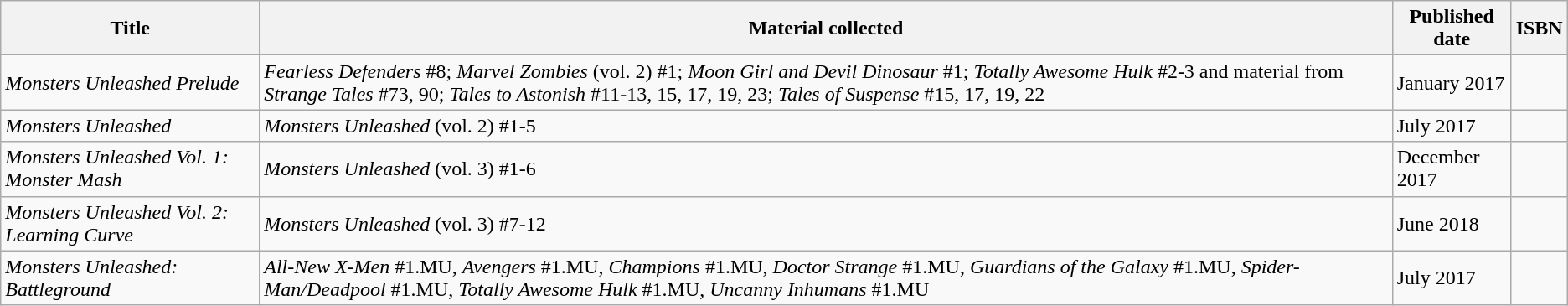<table class="wikitable">
<tr>
<th>Title</th>
<th>Material collected</th>
<th>Published date</th>
<th>ISBN</th>
</tr>
<tr>
<td><em>Monsters Unleashed Prelude</em></td>
<td><em>Fearless Defenders</em> #8; <em>Marvel Zombies</em> (vol. 2) #1; <em>Moon Girl and Devil Dinosaur</em> #1; <em>Totally Awesome Hulk</em> #2-3 and material from <em>Strange Tales</em> #73, 90; <em>Tales to Astonish</em> #11-13, 15, 17, 19, 23; <em>Tales of Suspense</em> #15, 17, 19, 22</td>
<td>January 2017</td>
<td></td>
</tr>
<tr>
<td><em>Monsters Unleashed</em></td>
<td><em>Monsters Unleashed</em> (vol. 2) #1-5</td>
<td>July 2017</td>
<td></td>
</tr>
<tr>
<td><em>Monsters Unleashed Vol. 1: Monster Mash</em></td>
<td><em>Monsters Unleashed</em> (vol. 3) #1-6</td>
<td>December 2017</td>
<td></td>
</tr>
<tr>
<td><em>Monsters Unleashed Vol. 2: Learning Curve</em></td>
<td><em>Monsters Unleashed</em> (vol. 3) #7-12</td>
<td>June 2018</td>
<td></td>
</tr>
<tr>
<td><em>Monsters Unleashed: Battleground</em></td>
<td><em>All-New X-Men</em> #1.MU, <em>Avengers</em> #1.MU, <em>Champions</em> #1.MU, <em>Doctor Strange</em> #1.MU, <em>Guardians of the Galaxy</em> #1.MU, <em>Spider-Man/Deadpool</em> #1.MU, <em>Totally Awesome Hulk</em> #1.MU, <em>Uncanny Inhumans</em> #1.MU</td>
<td>July 2017</td>
<td></td>
</tr>
</table>
